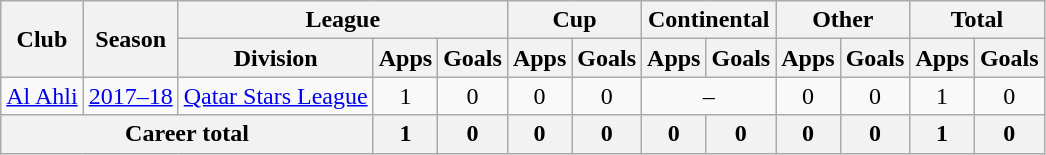<table class="wikitable" style="text-align: center">
<tr>
<th rowspan="2">Club</th>
<th rowspan="2">Season</th>
<th colspan="3">League</th>
<th colspan="2">Cup</th>
<th colspan="2">Continental</th>
<th colspan="2">Other</th>
<th colspan="2">Total</th>
</tr>
<tr>
<th>Division</th>
<th>Apps</th>
<th>Goals</th>
<th>Apps</th>
<th>Goals</th>
<th>Apps</th>
<th>Goals</th>
<th>Apps</th>
<th>Goals</th>
<th>Apps</th>
<th>Goals</th>
</tr>
<tr>
<td><a href='#'>Al Ahli</a></td>
<td><a href='#'>2017–18</a></td>
<td><a href='#'>Qatar Stars League</a></td>
<td>1</td>
<td>0</td>
<td>0</td>
<td>0</td>
<td colspan="2">–</td>
<td>0</td>
<td>0</td>
<td>1</td>
<td>0</td>
</tr>
<tr>
<th colspan=3>Career total</th>
<th>1</th>
<th>0</th>
<th>0</th>
<th>0</th>
<th>0</th>
<th>0</th>
<th>0</th>
<th>0</th>
<th>1</th>
<th>0</th>
</tr>
</table>
